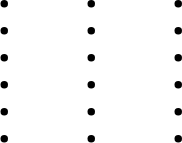<table>
<tr>
<td style="vertical-align:top; width:25%;"><br><ul><li></li><li></li><li></li><li></li><li></li><li></li></ul></td>
<td style="vertical-align:top; width:25%;"><br><ul><li></li><li></li><li></li><li></li><li></li><li></li></ul></td>
<td style="vertical-align:top; width:25%;"><br><ul><li></li><li></li><li></li><li></li><li></li><li></li></ul></td>
</tr>
</table>
